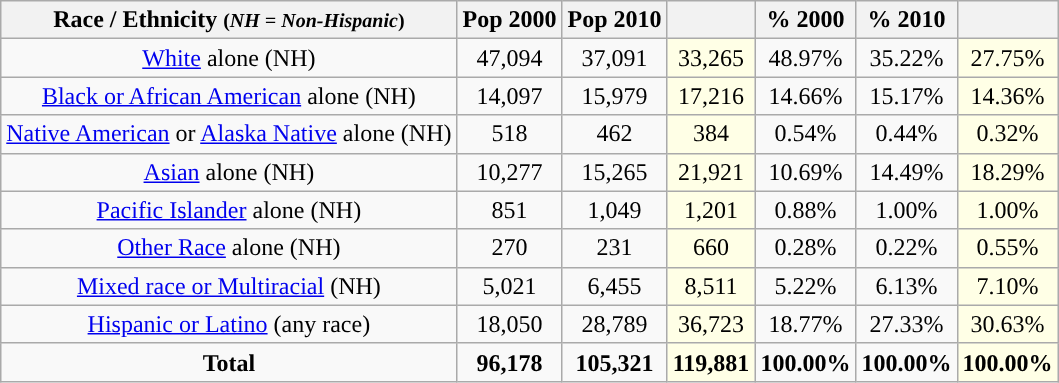<table class="wikitable" style="text-align:center;">
<tr>
<th>Race / Ethnicity <small>(<em>NH = Non-Hispanic</em>)</small></th>
<th>Pop 2000</th>
<th>Pop 2010</th>
<th></th>
<th>% 2000</th>
<th>% 2010</th>
<th></th>
</tr>
<tr>
<td><a href='#'>White</a> alone (NH)</td>
<td>47,094</td>
<td>37,091</td>
<td style='background: #ffffe6;'>33,265</td>
<td>48.97%</td>
<td>35.22%</td>
<td style='background: #ffffe6;'>27.75%</td>
</tr>
<tr>
<td><a href='#'>Black or African American</a> alone (NH)</td>
<td>14,097</td>
<td>15,979</td>
<td style='background: #ffffe6;'>17,216</td>
<td>14.66%</td>
<td>15.17%</td>
<td style='background: #ffffe6;'>14.36%</td>
</tr>
<tr>
<td><a href='#'>Native American</a> or <a href='#'>Alaska Native</a> alone (NH)</td>
<td>518</td>
<td>462</td>
<td style='background: #ffffe6;'>384</td>
<td>0.54%</td>
<td>0.44%</td>
<td style='background: #ffffe6;'>0.32%</td>
</tr>
<tr>
<td><a href='#'>Asian</a> alone (NH)</td>
<td>10,277</td>
<td>15,265</td>
<td style='background: #ffffe6;'>21,921</td>
<td>10.69%</td>
<td>14.49%</td>
<td style='background: #ffffe6;'>18.29%</td>
</tr>
<tr>
<td><a href='#'>Pacific Islander</a> alone (NH)</td>
<td>851</td>
<td>1,049</td>
<td style='background: #ffffe6;'>1,201</td>
<td>0.88%</td>
<td>1.00%</td>
<td style='background: #ffffe6;'>1.00%</td>
</tr>
<tr>
<td><a href='#'>Other Race</a> alone (NH)</td>
<td>270</td>
<td>231</td>
<td style='background: #ffffe6;'>660</td>
<td>0.28%</td>
<td>0.22%</td>
<td style='background: #ffffe6;'>0.55%</td>
</tr>
<tr>
<td><a href='#'>Mixed race or Multiracial</a> (NH)</td>
<td>5,021</td>
<td>6,455</td>
<td style='background: #ffffe6;'>8,511</td>
<td>5.22%</td>
<td>6.13%</td>
<td style='background: #ffffe6;'>7.10%</td>
</tr>
<tr>
<td><a href='#'>Hispanic or Latino</a> (any race)</td>
<td>18,050</td>
<td>28,789</td>
<td style='background: #ffffe6;'>36,723</td>
<td>18.77%</td>
<td>27.33%</td>
<td style='background: #ffffe6;'>30.63%</td>
</tr>
<tr>
<td><strong>Total</strong></td>
<td><strong>96,178</strong></td>
<td><strong>105,321</strong></td>
<td style='background: #ffffe6;'><strong>119,881</strong></td>
<td><strong>100.00%</strong></td>
<td><strong>100.00%</strong></td>
<td style='background: #ffffe6;'><strong>100.00%</strong></td>
</tr>
</table>
